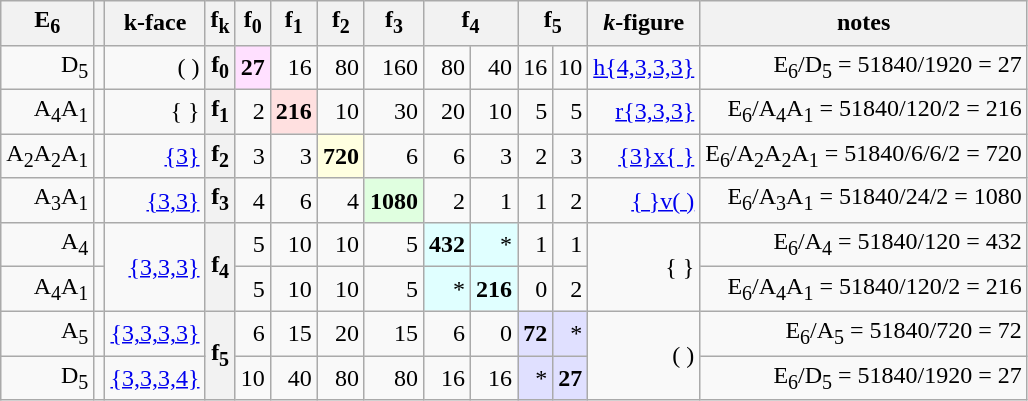<table class=wikitable>
<tr>
<th>E<sub>6</sub></th>
<th></th>
<th>k-face</th>
<th>f<sub>k</sub></th>
<th>f<sub>0</sub></th>
<th>f<sub>1</sub></th>
<th>f<sub>2</sub></th>
<th>f<sub>3</sub></th>
<th colspan=2>f<sub>4</sub></th>
<th colspan=2>f<sub>5</sub></th>
<th><em>k</em>-figure</th>
<th>notes</th>
</tr>
<tr align=right>
<td>D<sub>5</sub></td>
<td></td>
<td>( )</td>
<th>f<sub>0</sub></th>
<td BGCOLOR="#ffe0ff"><strong>27</strong></td>
<td>16</td>
<td>80</td>
<td>160</td>
<td>80</td>
<td>40</td>
<td>16</td>
<td>10</td>
<td><a href='#'>h{4,3,3,3}</a></td>
<td>E<sub>6</sub>/D<sub>5</sub> = 51840/1920 = 27</td>
</tr>
<tr align=right>
<td>A<sub>4</sub>A<sub>1</sub></td>
<td></td>
<td>{ }</td>
<th>f<sub>1</sub></th>
<td>2</td>
<td BGCOLOR="#ffe0e0"><strong>216</strong></td>
<td>10</td>
<td>30</td>
<td>20</td>
<td>10</td>
<td>5</td>
<td>5</td>
<td><a href='#'>r{3,3,3}</a></td>
<td>E<sub>6</sub>/A<sub>4</sub>A<sub>1</sub> = 51840/120/2 = 216</td>
</tr>
<tr align=right>
<td>A<sub>2</sub>A<sub>2</sub>A<sub>1</sub></td>
<td></td>
<td><a href='#'>{3}</a></td>
<th>f<sub>2</sub></th>
<td>3</td>
<td>3</td>
<td BGCOLOR="#ffffe0"><strong>720</strong></td>
<td>6</td>
<td>6</td>
<td>3</td>
<td>2</td>
<td>3</td>
<td><a href='#'>{3}x{ }</a></td>
<td>E<sub>6</sub>/A<sub>2</sub>A<sub>2</sub>A<sub>1</sub> = 51840/6/6/2 = 720</td>
</tr>
<tr align=right>
<td>A<sub>3</sub>A<sub>1</sub></td>
<td></td>
<td><a href='#'>{3,3}</a></td>
<th>f<sub>3</sub></th>
<td>4</td>
<td>6</td>
<td>4</td>
<td BGCOLOR="#e0ffe0"><strong>1080</strong></td>
<td>2</td>
<td>1</td>
<td>1</td>
<td>2</td>
<td><a href='#'>{ }v( )</a></td>
<td>E<sub>6</sub>/A<sub>3</sub>A<sub>1</sub> = 51840/24/2 = 1080</td>
</tr>
<tr align=right>
<td>A<sub>4</sub></td>
<td></td>
<td rowspan=2><a href='#'>{3,3,3}</a></td>
<th rowspan=2>f<sub>4</sub></th>
<td>5</td>
<td>10</td>
<td>10</td>
<td>5</td>
<td BGCOLOR="#e0ffff"><strong>432</strong></td>
<td BGCOLOR="#e0ffff">*</td>
<td>1</td>
<td>1</td>
<td rowspan=2>{ }</td>
<td>E<sub>6</sub>/A<sub>4</sub> = 51840/120 = 432</td>
</tr>
<tr align=right>
<td>A<sub>4</sub>A<sub>1</sub></td>
<td></td>
<td>5</td>
<td>10</td>
<td>10</td>
<td>5</td>
<td BGCOLOR="#e0ffff">*</td>
<td BGCOLOR="#e0ffff"><strong>216</strong></td>
<td>0</td>
<td>2</td>
<td>E<sub>6</sub>/A<sub>4</sub>A<sub>1</sub> = 51840/120/2 = 216</td>
</tr>
<tr align=right>
<td>A<sub>5</sub></td>
<td></td>
<td><a href='#'>{3,3,3,3}</a></td>
<th rowspan=2>f<sub>5</sub></th>
<td>6</td>
<td>15</td>
<td>20</td>
<td>15</td>
<td>6</td>
<td>0</td>
<td BGCOLOR="#e0e0ff"><strong>72</strong></td>
<td BGCOLOR="#e0e0ff">*</td>
<td rowspan=2>( )</td>
<td>E<sub>6</sub>/A<sub>5</sub> = 51840/720 = 72</td>
</tr>
<tr align=right>
<td>D<sub>5</sub></td>
<td></td>
<td><a href='#'>{3,3,3,4}</a></td>
<td>10</td>
<td>40</td>
<td>80</td>
<td>80</td>
<td>16</td>
<td>16</td>
<td BGCOLOR="#e0e0ff">*</td>
<td BGCOLOR="#e0e0ff"><strong>27</strong></td>
<td>E<sub>6</sub>/D<sub>5</sub> = 51840/1920 = 27</td>
</tr>
</table>
